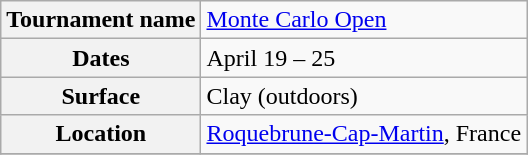<table class="wikitable">
<tr>
<th>Tournament name</th>
<td><a href='#'>Monte Carlo Open</a></td>
</tr>
<tr>
<th>Dates</th>
<td>April 19 – 25</td>
</tr>
<tr>
<th>Surface</th>
<td>Clay (outdoors)</td>
</tr>
<tr>
<th>Location</th>
<td><a href='#'>Roquebrune-Cap-Martin</a>, France</td>
</tr>
<tr>
</tr>
</table>
